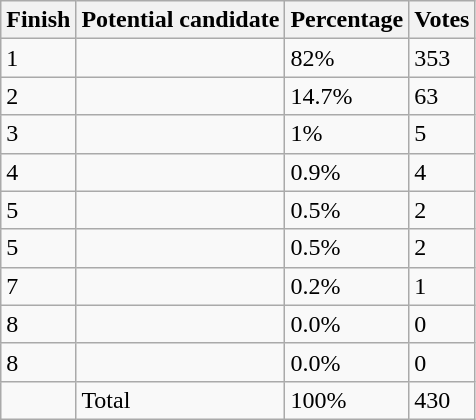<table class="wikitable sortable">
<tr>
<th>Finish</th>
<th>Potential candidate</th>
<th>Percentage</th>
<th>Votes</th>
</tr>
<tr>
<td>1</td>
<td></td>
<td>82%</td>
<td>353</td>
</tr>
<tr>
<td>2</td>
<td></td>
<td>14.7%</td>
<td>63</td>
</tr>
<tr>
<td>3</td>
<td></td>
<td>1%</td>
<td>5</td>
</tr>
<tr>
<td>4</td>
<td></td>
<td>0.9%</td>
<td>4</td>
</tr>
<tr>
<td>5</td>
<td></td>
<td>0.5%</td>
<td>2</td>
</tr>
<tr>
<td>5</td>
<td></td>
<td>0.5%</td>
<td>2</td>
</tr>
<tr>
<td>7</td>
<td></td>
<td>0.2%</td>
<td>1</td>
</tr>
<tr>
<td>8</td>
<td></td>
<td>0.0%</td>
<td>0</td>
</tr>
<tr>
<td>8</td>
<td></td>
<td>0.0%</td>
<td>0</td>
</tr>
<tr>
<td></td>
<td>Total</td>
<td>100%</td>
<td>430</td>
</tr>
</table>
